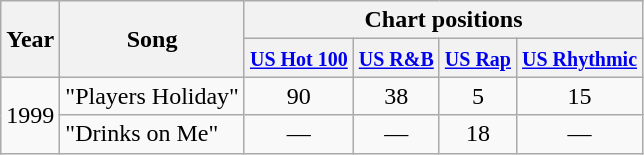<table class="wikitable">
<tr>
<th rowspan="2">Year</th>
<th rowspan="2">Song</th>
<th colspan="4">Chart positions</th>
</tr>
<tr>
<th><small> <a href='#'>US Hot 100</a></small></th>
<th><small> <a href='#'>US R&B</a></small></th>
<th><small> <a href='#'>US Rap</a></small></th>
<th><small> <a href='#'>US Rhythmic</a></small></th>
</tr>
<tr>
<td rowspan="2">1999</td>
<td>"Players Holiday"</td>
<td align=center>90</td>
<td align=center>38</td>
<td align=center>5</td>
<td align=center>15</td>
</tr>
<tr>
<td>"Drinks on Me"</td>
<td align=center>—</td>
<td align=center>—</td>
<td align=center>18</td>
<td align=center>—</td>
</tr>
</table>
